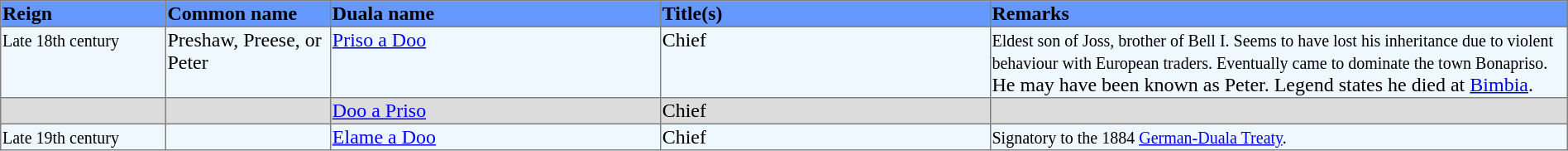<table border=1 style="border-collapse: collapse">
<tr align=left bgcolor="#6699FF">
<th width="10%">Reign</th>
<th width="10%">Common name</th>
<th width="20%">Duala name</th>
<th width="20%">Title(s)</th>
<th width="35%">Remarks</th>
</tr>
<tr valign=top bgcolor="#F0F8FF">
<td><small>Late 18th century</small></td>
<td>Preshaw, Preese, or Peter</td>
<td><a href='#'>Priso a Doo</a></td>
<td>Chief</td>
<td><small>Eldest son of Joss, brother of Bell I. Seems to have lost his inheritance due to violent behaviour with European traders. Eventually came to dominate the town Bonapriso.</small> He may have been known as Peter. Legend states he died at <a href='#'>Bimbia</a>.</td>
</tr>
<tr valign=top bgcolor="#DCDCDC">
<td></td>
<td></td>
<td><a href='#'>Doo a Priso</a></td>
<td>Chief</td>
<td></td>
</tr>
<tr valign=top bgcolor="#F0F8FF">
<td><small>Late 19th century</small></td>
<td></td>
<td><a href='#'>Elame a Doo</a></td>
<td>Chief</td>
<td><small>Signatory to the 1884 <a href='#'>German-Duala Treaty</a>.</small></td>
</tr>
</table>
